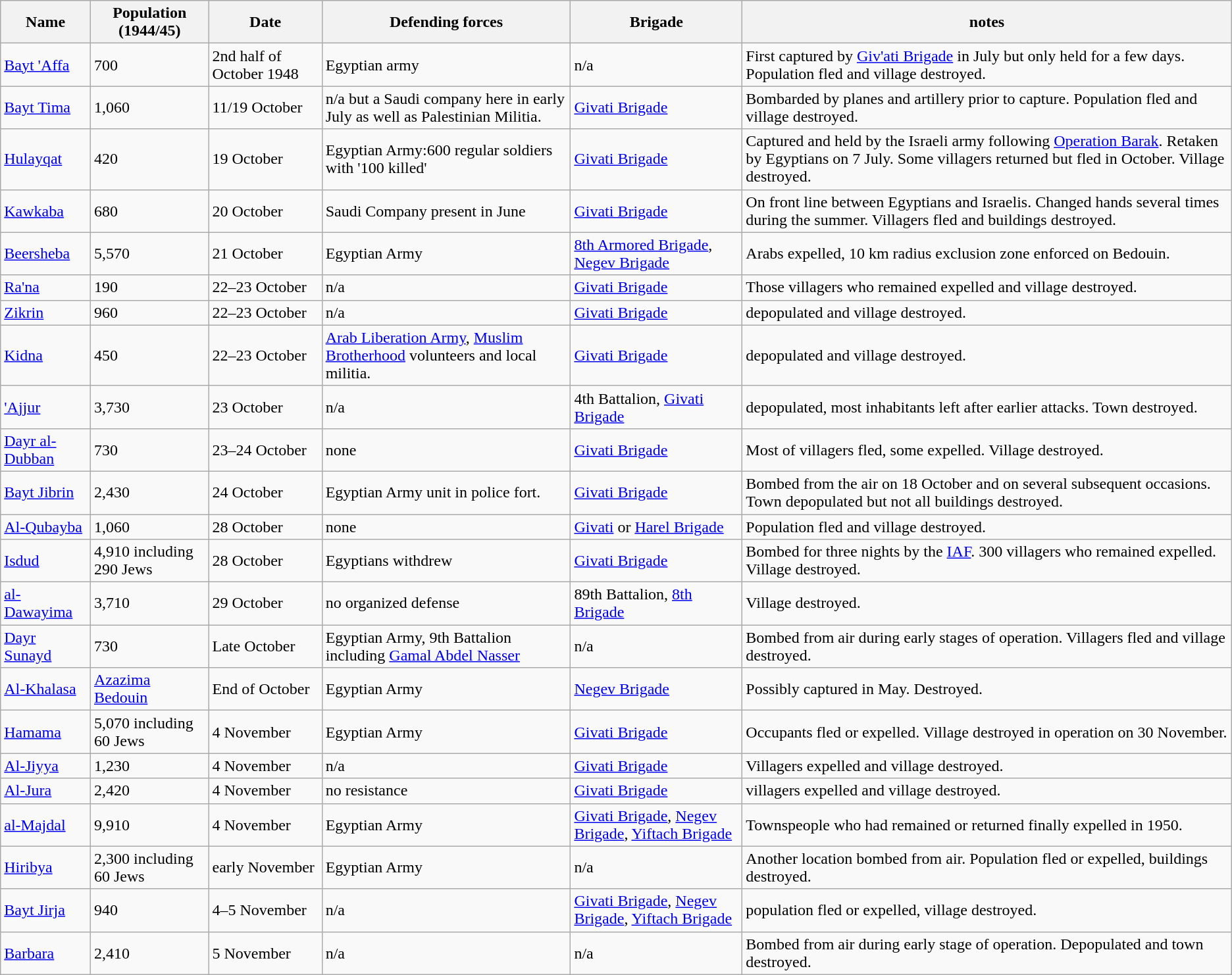<table class="wikitable">
<tr>
<th>Name</th>
<th>Population (1944/45)</th>
<th>Date</th>
<th>Defending forces</th>
<th>Brigade</th>
<th>notes</th>
</tr>
<tr>
<td><a href='#'>Bayt 'Affa</a></td>
<td>700</td>
<td>2nd half of October 1948</td>
<td>Egyptian army</td>
<td>n/a</td>
<td>First captured by <a href='#'>Giv'ati Brigade</a> in July but only held for a few days. Population fled and village destroyed.</td>
</tr>
<tr>
<td><a href='#'>Bayt Tima</a></td>
<td>1,060</td>
<td>11/19 October</td>
<td>n/a but a Saudi company here in early July as well as Palestinian Militia.</td>
<td><a href='#'>Givati Brigade</a></td>
<td>Bombarded by planes and artillery prior to capture. Population fled and village destroyed.</td>
</tr>
<tr>
<td><a href='#'>Hulayqat</a></td>
<td>420</td>
<td>19 October</td>
<td>Egyptian Army:600 regular soldiers with '100 killed'</td>
<td><a href='#'>Givati Brigade</a></td>
<td>Captured and held by the Israeli army following <a href='#'>Operation Barak</a>. Retaken by Egyptians on 7 July. Some villagers returned but fled in October. Village destroyed.</td>
</tr>
<tr>
<td><a href='#'>Kawkaba</a></td>
<td>680</td>
<td>20 October</td>
<td>Saudi Company present in June</td>
<td><a href='#'>Givati Brigade</a></td>
<td>On front line between Egyptians and Israelis. Changed hands several times during the summer. Villagers fled and buildings destroyed.</td>
</tr>
<tr>
<td><a href='#'>Beersheba</a></td>
<td>5,570</td>
<td>21 October</td>
<td>Egyptian Army</td>
<td><a href='#'>8th Armored Brigade</a>, <a href='#'>Negev Brigade</a></td>
<td>Arabs expelled, 10 km radius exclusion zone enforced on Bedouin.</td>
</tr>
<tr>
<td><a href='#'>Ra'na</a></td>
<td>190</td>
<td>22–23 October</td>
<td>n/a</td>
<td><a href='#'>Givati Brigade</a></td>
<td>Those villagers who remained expelled and village destroyed.</td>
</tr>
<tr>
<td><a href='#'>Zikrin</a></td>
<td>960</td>
<td>22–23 October</td>
<td>n/a</td>
<td><a href='#'>Givati Brigade</a></td>
<td>depopulated and village destroyed.</td>
</tr>
<tr>
<td><a href='#'>Kidna</a></td>
<td>450</td>
<td>22–23 October</td>
<td><a href='#'>Arab Liberation Army</a>, <a href='#'>Muslim Brotherhood</a> volunteers and local militia.</td>
<td><a href='#'>Givati Brigade</a></td>
<td>depopulated and village destroyed.</td>
</tr>
<tr>
<td><a href='#'>'Ajjur</a></td>
<td>3,730</td>
<td>23 October</td>
<td>n/a</td>
<td>4th Battalion, <a href='#'>Givati Brigade</a></td>
<td>depopulated, most inhabitants left after earlier attacks. Town destroyed.</td>
</tr>
<tr>
<td><a href='#'>Dayr al-Dubban</a></td>
<td>730</td>
<td>23–24 October</td>
<td>none</td>
<td><a href='#'>Givati Brigade</a></td>
<td>Most of villagers fled, some expelled. Village destroyed.</td>
</tr>
<tr>
<td><a href='#'>Bayt Jibrin</a></td>
<td>2,430</td>
<td>24 October</td>
<td>Egyptian Army unit in police fort.</td>
<td><a href='#'>Givati Brigade</a></td>
<td>Bombed from the air on 18 October and on several subsequent occasions. Town depopulated but not all buildings destroyed.</td>
</tr>
<tr>
<td><a href='#'>Al-Qubayba</a></td>
<td>1,060</td>
<td>28 October</td>
<td>none</td>
<td><a href='#'>Givati</a> or <a href='#'>Harel Brigade</a></td>
<td>Population fled and village destroyed.</td>
</tr>
<tr>
<td><a href='#'>Isdud</a></td>
<td>4,910 including 290 Jews</td>
<td>28 October</td>
<td>Egyptians withdrew</td>
<td><a href='#'>Givati Brigade</a></td>
<td>Bombed for three nights by the <a href='#'>IAF</a>. 300 villagers who remained expelled. Village destroyed.</td>
</tr>
<tr>
<td><a href='#'>al-Dawayima</a></td>
<td>3,710</td>
<td>29 October</td>
<td>no organized defense</td>
<td>89th Battalion, <a href='#'>8th Brigade</a></td>
<td>Village destroyed.</td>
</tr>
<tr>
<td><a href='#'>Dayr Sunayd</a></td>
<td>730</td>
<td>Late October</td>
<td>Egyptian Army, 9th Battalion including <a href='#'>Gamal Abdel Nasser</a></td>
<td>n/a</td>
<td>Bombed from air during early stages of operation. Villagers fled and village destroyed.</td>
</tr>
<tr>
<td><a href='#'>Al-Khalasa</a></td>
<td><a href='#'>Azazima Bedouin</a></td>
<td>End of October</td>
<td>Egyptian Army</td>
<td><a href='#'>Negev Brigade</a></td>
<td>Possibly captured in May. Destroyed.</td>
</tr>
<tr>
<td><a href='#'>Hamama</a></td>
<td>5,070 including 60 Jews</td>
<td>4 November</td>
<td>Egyptian Army</td>
<td><a href='#'>Givati Brigade</a></td>
<td>Occupants fled or expelled. Village destroyed in operation on 30 November.</td>
</tr>
<tr>
<td><a href='#'>Al-Jiyya</a></td>
<td>1,230</td>
<td>4 November</td>
<td>n/a</td>
<td><a href='#'>Givati Brigade</a></td>
<td>Villagers expelled and village destroyed.</td>
</tr>
<tr>
<td><a href='#'>Al-Jura</a></td>
<td>2,420</td>
<td>4 November</td>
<td>no resistance</td>
<td><a href='#'>Givati Brigade</a></td>
<td>villagers expelled and village destroyed.</td>
</tr>
<tr>
<td><a href='#'>al-Majdal</a></td>
<td>9,910</td>
<td>4 November</td>
<td>Egyptian Army</td>
<td><a href='#'>Givati Brigade</a>, <a href='#'>Negev Brigade</a>, <a href='#'>Yiftach Brigade</a></td>
<td>Townspeople who had remained or returned finally expelled in 1950.</td>
</tr>
<tr>
<td><a href='#'>Hiribya</a></td>
<td>2,300 including 60 Jews</td>
<td>early November</td>
<td>Egyptian Army</td>
<td>n/a</td>
<td>Another location bombed from air. Population fled or expelled, buildings destroyed.</td>
</tr>
<tr>
<td><a href='#'>Bayt Jirja</a></td>
<td>940</td>
<td>4–5 November</td>
<td>n/a</td>
<td><a href='#'>Givati Brigade</a>, <a href='#'>Negev Brigade</a>, <a href='#'>Yiftach Brigade</a></td>
<td>population fled or expelled, village destroyed.</td>
</tr>
<tr>
<td><a href='#'>Barbara</a></td>
<td>2,410</td>
<td>5 November</td>
<td>n/a</td>
<td>n/a</td>
<td>Bombed from air during early stage of operation. Depopulated and town destroyed.</td>
</tr>
</table>
